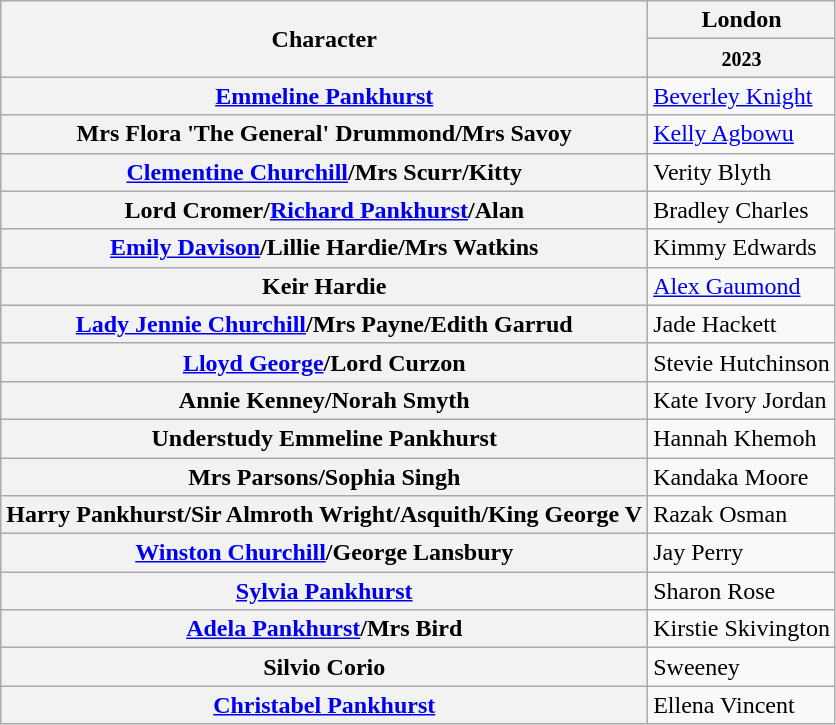<table class="wikitable">
<tr>
<th rowspan="2">Character</th>
<th>London</th>
</tr>
<tr>
<th><small>2023</small></th>
</tr>
<tr>
<th><a href='#'>Emmeline Pankhurst</a></th>
<td><a href='#'>Beverley Knight</a></td>
</tr>
<tr>
<th>Mrs Flora 'The General' Drummond/Mrs Savoy</th>
<td><a href='#'>Kelly Agbowu</a></td>
</tr>
<tr>
<th><a href='#'>Clementine Churchill</a>/Mrs Scurr/Kitty</th>
<td>Verity Blyth</td>
</tr>
<tr>
<th>Lord Cromer/<a href='#'>Richard Pankhurst</a>/Alan</th>
<td>Bradley Charles</td>
</tr>
<tr>
<th><a href='#'>Emily Davison</a>/Lillie Hardie/Mrs Watkins</th>
<td>Kimmy Edwards</td>
</tr>
<tr>
<th>Keir Hardie</th>
<td><a href='#'>Alex Gaumond</a></td>
</tr>
<tr>
<th><a href='#'>Lady Jennie Churchill</a>/Mrs Payne/Edith Garrud</th>
<td>Jade Hackett</td>
</tr>
<tr>
<th><a href='#'>Lloyd George</a>/Lord Curzon</th>
<td>Stevie Hutchinson</td>
</tr>
<tr>
<th>Annie Kenney/Norah Smyth</th>
<td>Kate Ivory Jordan</td>
</tr>
<tr>
<th>Understudy Emmeline Pankhurst</th>
<td>Hannah Khemoh</td>
</tr>
<tr>
<th>Mrs Parsons/Sophia Singh</th>
<td>Kandaka Moore</td>
</tr>
<tr>
<th>Harry Pankhurst/Sir Almroth Wright/Asquith/King George V</th>
<td>Razak Osman</td>
</tr>
<tr>
<th><a href='#'>Winston Churchill</a>/George Lansbury</th>
<td>Jay Perry</td>
</tr>
<tr>
<th><a href='#'>Sylvia Pankhurst</a></th>
<td>Sharon Rose</td>
</tr>
<tr>
<th><a href='#'>Adela Pankhurst</a>/Mrs Bird</th>
<td>Kirstie Skivington</td>
</tr>
<tr>
<th>Silvio Corio</th>
<td>Sweeney</td>
</tr>
<tr>
<th><a href='#'>Christabel Pankhurst</a></th>
<td>Ellena Vincent</td>
</tr>
</table>
